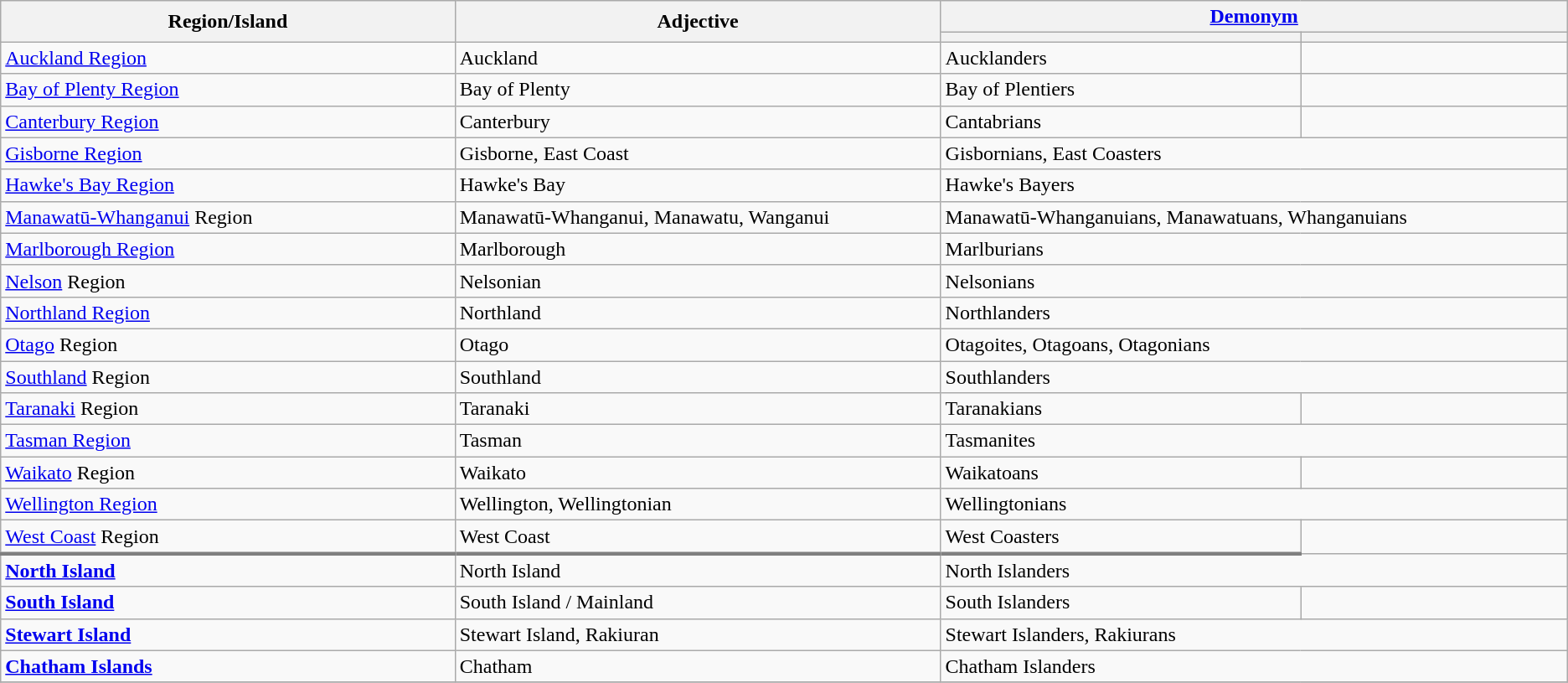<table class="wikitable">
<tr>
<th rowspan="2" width="29%">Region/Island</th>
<th rowspan="2" width="31%">Adjective</th>
<th colspan="2"><a href='#'>Demonym</a></th>
</tr>
<tr>
<th width="23%"></th>
<th width="80px"></th>
</tr>
<tr>
<td><a href='#'>Auckland Region</a></td>
<td>Auckland</td>
<td>Aucklanders</td>
<td></td>
</tr>
<tr>
<td><a href='#'>Bay of Plenty Region</a></td>
<td>Bay of Plenty</td>
<td>Bay of Plentiers</td>
<td></td>
</tr>
<tr>
<td><a href='#'>Canterbury Region</a></td>
<td>Canterbury</td>
<td>Cantabrians</td>
<td></td>
</tr>
<tr>
<td><a href='#'>Gisborne Region</a></td>
<td>Gisborne, East Coast</td>
<td colspan="2">Gisbornians, East Coasters</td>
</tr>
<tr>
<td><a href='#'>Hawke's Bay Region</a></td>
<td>Hawke's Bay</td>
<td colspan="2">Hawke's Bayers</td>
</tr>
<tr>
<td><a href='#'>Manawatū-Whanganui</a> Region</td>
<td>Manawatū-Whanganui, Manawatu, Wanganui</td>
<td colspan="2">Manawatū-Whanganuians, Manawatuans, Whanganuians</td>
</tr>
<tr>
<td><a href='#'>Marlborough Region</a></td>
<td>Marlborough</td>
<td colspan="2">Marlburians</td>
</tr>
<tr>
<td><a href='#'>Nelson</a> Region</td>
<td>Nelsonian</td>
<td colspan="2">Nelsonians</td>
</tr>
<tr>
<td><a href='#'>Northland Region</a></td>
<td>Northland</td>
<td colspan="2">Northlanders</td>
</tr>
<tr>
<td><a href='#'>Otago</a> Region</td>
<td>Otago</td>
<td colspan="2">Otagoites, Otagoans, Otagonians</td>
</tr>
<tr>
<td><a href='#'>Southland</a> Region</td>
<td>Southland</td>
<td colspan="2">Southlanders</td>
</tr>
<tr>
<td><a href='#'>Taranaki</a> Region</td>
<td>Taranaki</td>
<td>Taranakians</td>
<td></td>
</tr>
<tr>
<td><a href='#'>Tasman Region</a></td>
<td>Tasman</td>
<td colspan="2">Tasmanites</td>
</tr>
<tr>
<td><a href='#'>Waikato</a> Region</td>
<td>Waikato</td>
<td>Waikatoans</td>
<td></td>
</tr>
<tr>
<td><a href='#'>Wellington Region</a></td>
<td>Wellington, Wellingtonian</td>
<td colspan="2">Wellingtonians</td>
</tr>
<tr>
<td style="border-bottom: 3px solid grey;"><a href='#'>West Coast</a> Region</td>
<td style="border-bottom: 3px solid grey;">West Coast</td>
<td style="border-bottom: 3px solid grey;">West Coasters</td>
<td></td>
</tr>
<tr>
<td><strong><a href='#'>North Island</a></strong></td>
<td>North Island</td>
<td colspan="2">North Islanders</td>
</tr>
<tr>
<td><strong><a href='#'>South Island</a></strong></td>
<td>South Island  / Mainland</td>
<td>South Islanders</td>
<td></td>
</tr>
<tr>
<td><strong><a href='#'>Stewart Island</a></strong></td>
<td>Stewart Island, Rakiuran</td>
<td colspan="2">Stewart Islanders, Rakiurans</td>
</tr>
<tr>
<td><strong><a href='#'>Chatham Islands</a></strong></td>
<td>Chatham</td>
<td colspan="2">Chatham Islanders</td>
</tr>
<tr>
</tr>
</table>
